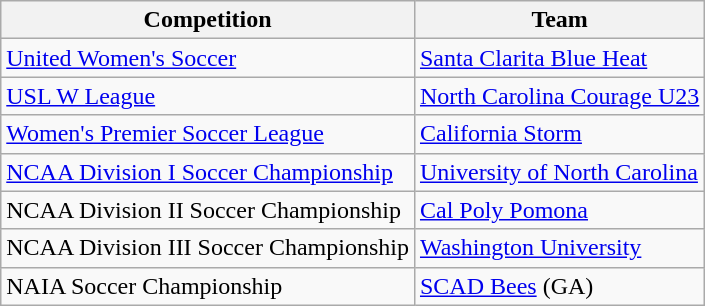<table class="wikitable">
<tr>
<th scope="col">Competition</th>
<th scope="col">Team</th>
</tr>
<tr>
<td><a href='#'>United Women's Soccer</a></td>
<td><a href='#'>Santa Clarita Blue Heat</a></td>
</tr>
<tr>
<td><a href='#'>USL W League</a></td>
<td><a href='#'>North Carolina Courage U23</a></td>
</tr>
<tr>
<td><a href='#'>Women's Premier Soccer League</a></td>
<td><a href='#'>California Storm</a></td>
</tr>
<tr>
<td><a href='#'>NCAA Division I Soccer Championship</a></td>
<td><a href='#'>University of North Carolina</a></td>
</tr>
<tr>
<td>NCAA Division II Soccer Championship</td>
<td><a href='#'>Cal Poly Pomona</a></td>
</tr>
<tr>
<td>NCAA Division III Soccer Championship</td>
<td><a href='#'>Washington University</a></td>
</tr>
<tr>
<td>NAIA Soccer Championship</td>
<td><a href='#'>SCAD Bees</a> (GA)</td>
</tr>
</table>
